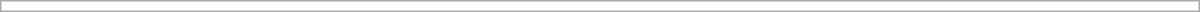<table class="collapsible uncollapsed" style="border:1px #aaa solid; width:50em; margin:0.2em auto">
<tr>
<td></td>
</tr>
</table>
